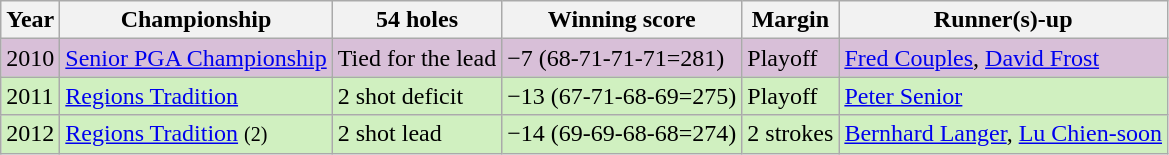<table class="wikitable">
<tr>
<th>Year</th>
<th>Championship</th>
<th>54 holes</th>
<th>Winning score</th>
<th>Margin</th>
<th>Runner(s)-up</th>
</tr>
<tr style="background:#D8BFD8;">
<td>2010</td>
<td><a href='#'>Senior PGA Championship</a></td>
<td>Tied for the lead</td>
<td>−7 (68-71-71-71=281)</td>
<td>Playoff</td>
<td> <a href='#'>Fred Couples</a>,  <a href='#'>David Frost</a></td>
</tr>
<tr style="background:#D0F0C0;">
<td>2011</td>
<td><a href='#'>Regions Tradition</a></td>
<td>2 shot deficit</td>
<td>−13 (67-71-68-69=275)</td>
<td>Playoff</td>
<td> <a href='#'>Peter Senior</a></td>
</tr>
<tr style="background:#D0F0C0;">
<td>2012</td>
<td><a href='#'>Regions Tradition</a> <small>(2)</small></td>
<td>2 shot lead</td>
<td>−14 (69-69-68-68=274)</td>
<td>2 strokes</td>
<td> <a href='#'>Bernhard Langer</a>,  <a href='#'>Lu Chien-soon</a></td>
</tr>
</table>
